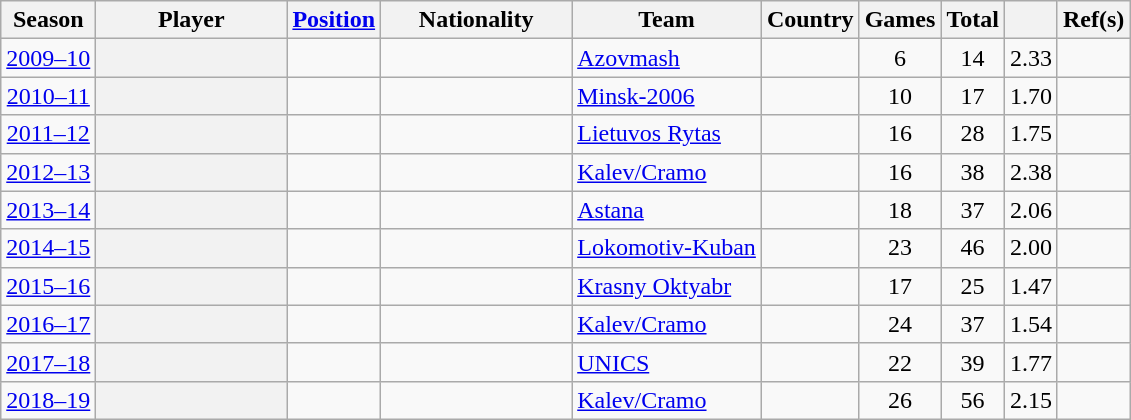<table class="wikitable plainrowheaders sortable" summary="Season (sortable), Player (sortable), Position (sortable), Team (sortable), Game played (sortable), Field goals made (sortable), 3-point field goals made (sortable), Free throws made (sortable), Total points (sortable), Points per game (sortable) and References">
<tr>
<th scope="col">Season</th>
<th scope="col" width=120>Player</th>
<th scope="col"><a href='#'>Position</a></th>
<th scope="col" width=120>Nationality</th>
<th scope="col">Team</th>
<th scope="col">Country</th>
<th scope="col">Games</th>
<th scope="col">Total</th>
<th scope="col"></th>
<th scope="col" class="unsortable">Ref(s)</th>
</tr>
<tr>
<td style="text-align:center;"><a href='#'>2009–10</a></td>
<th scope=row></th>
<td style="text-align:center;"></td>
<td></td>
<td><a href='#'>Azovmash</a></td>
<td></td>
<td align=center>6</td>
<td align=center>14</td>
<td align=center>2.33</td>
<td align=center></td>
</tr>
<tr>
<td style="text-align:center;"><a href='#'>2010–11</a></td>
<th scope=row></th>
<td style="text-align:center;"></td>
<td></td>
<td><a href='#'>Minsk-2006</a></td>
<td></td>
<td align=center>10</td>
<td align=center>17</td>
<td align=center>1.70</td>
<td align=center></td>
</tr>
<tr>
<td style="text-align:center;"><a href='#'>2011–12</a></td>
<th scope=row></th>
<td style="text-align:center;"></td>
<td></td>
<td><a href='#'>Lietuvos Rytas</a></td>
<td></td>
<td align=center>16</td>
<td align=center>28</td>
<td align=center>1.75</td>
<td align=center></td>
</tr>
<tr>
<td style="text-align:center;"><a href='#'>2012–13</a></td>
<th scope=row></th>
<td style="text-align:center;"></td>
<td></td>
<td><a href='#'>Kalev/Cramo</a></td>
<td></td>
<td align=center>16</td>
<td align=center>38</td>
<td align=center>2.38</td>
<td align=center></td>
</tr>
<tr>
<td style="text-align:center;"><a href='#'>2013–14</a></td>
<th scope=row></th>
<td style="text-align:center;"></td>
<td></td>
<td><a href='#'>Astana</a></td>
<td></td>
<td align=center>18</td>
<td align=center>37</td>
<td align=center>2.06</td>
<td align=center></td>
</tr>
<tr>
<td style="text-align:center;"><a href='#'>2014–15</a></td>
<th scope=row></th>
<td style="text-align:center;"></td>
<td></td>
<td><a href='#'>Lokomotiv-Kuban</a></td>
<td></td>
<td align=center>23</td>
<td align=center>46</td>
<td align=center>2.00</td>
<td align=center></td>
</tr>
<tr>
<td style="text-align:center;"><a href='#'>2015–16</a></td>
<th scope=row></th>
<td style="text-align:center;"></td>
<td></td>
<td><a href='#'>Krasny Oktyabr</a></td>
<td></td>
<td align=center>17</td>
<td align=center>25</td>
<td align=center>1.47</td>
<td align=center></td>
</tr>
<tr>
<td style="text-align:center;"><a href='#'>2016–17</a></td>
<th scope=row></th>
<td style="text-align:center;"></td>
<td></td>
<td><a href='#'>Kalev/Cramo</a></td>
<td></td>
<td align=center>24</td>
<td align=center>37</td>
<td align=center>1.54</td>
<td align=center></td>
</tr>
<tr>
<td style="text-align:center;"><a href='#'>2017–18</a></td>
<th scope=row></th>
<td style="text-align:center;"></td>
<td></td>
<td><a href='#'>UNICS</a></td>
<td></td>
<td align=center>22</td>
<td align=center>39</td>
<td align=center>1.77</td>
<td align=center></td>
</tr>
<tr>
<td style="text-align:center;"><a href='#'>2018–19</a></td>
<th scope=row></th>
<td style="text-align:center;"></td>
<td></td>
<td><a href='#'>Kalev/Cramo</a></td>
<td></td>
<td align=center>26</td>
<td align=center>56</td>
<td align=center>2.15</td>
<td align=center></td>
</tr>
</table>
